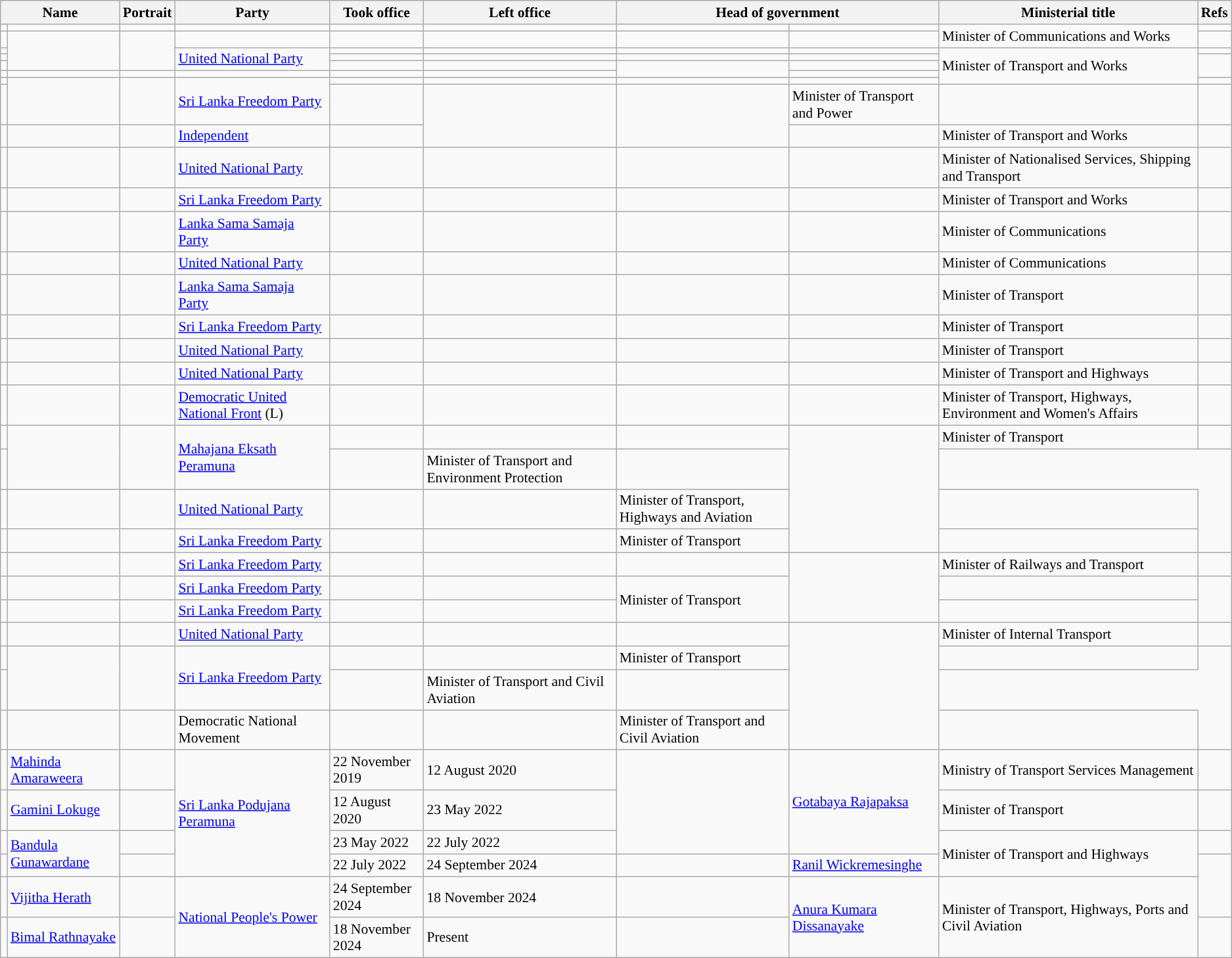<table class="wikitable plainrowheaders sortable" style="font-size:90%; text-align:left;">
<tr>
<th scope=col colspan="2">Name</th>
<th scope=col class=unsortable>Portrait</th>
<th scope=col>Party</th>
<th scope=col>Took office</th>
<th scope=col>Left office</th>
<th scope=col colspan="2">Head of government</th>
<th scope=col>Ministerial title</th>
<th scope=col class=unsortable>Refs</th>
</tr>
<tr>
<td></td>
<td></td>
<td></td>
<td></td>
<td align=center></td>
<td align=center></td>
<td></td>
<td></td>
<td rowspan=2>Minister of Communications and Works</td>
<td align=center></td>
</tr>
<tr>
<td></td>
<td rowspan=4></td>
<td rowspan=4></td>
<td></td>
<td align=center></td>
<td align=center></td>
<td></td>
<td></td>
<td align=center></td>
</tr>
<tr>
<td !align="center" style="background:"></td>
<td rowspan=3><a href='#'>United National Party</a></td>
<td align=center></td>
<td align=center></td>
<td !align="center" style="background:"></td>
<td></td>
<td rowspan=5>Minister of Transport and Works</td>
<td align=center></td>
</tr>
<tr>
<td align=center></td>
<td align=center></td>
<td !align="center" style="background:"></td>
<td></td>
<td align=center></td>
</tr>
<tr>
<td align=center></td>
<td align=center></td>
<td !align="center" style="background:"></td>
<td rowspan=2></td>
<td align=center></td>
</tr>
<tr>
<td></td>
<td></td>
<td></td>
<td></td>
<td align=center></td>
<td align=center></td>
<td align=center></td>
</tr>
<tr>
<td !align="center" style="background:"></td>
<td rowspan=2></td>
<td align=center rowspan=2></td>
<td rowspan=2><a href='#'>Sri Lanka Freedom Party</a></td>
<td align=center></td>
<td align=center></td>
<td !align="center" style="background:"></td>
<td></td>
<td align=center></td>
</tr>
<tr>
<td align=center></td>
<td align=center></td>
<td !align="center" rowspan=2 style="background:"></td>
<td rowspan=2></td>
<td>Minister of Transport and Power</td>
<td align=center></td>
</tr>
<tr>
<td></td>
<td></td>
<td></td>
<td><a href='#'>Independent</a></td>
<td align=center></td>
<td align=center></td>
<td>Minister of Transport and Works</td>
<td></td>
</tr>
<tr>
<td !align="center" style="background:"></td>
<td></td>
<td></td>
<td><a href='#'>United National Party</a></td>
<td align=center></td>
<td align=center></td>
<td !align="center" style="background:"></td>
<td></td>
<td>Minister of Nationalised Services, Shipping and Transport</td>
<td align=center></td>
</tr>
<tr>
<td !align="center" style="background:"></td>
<td></td>
<td></td>
<td><a href='#'>Sri Lanka Freedom Party</a></td>
<td align=center></td>
<td align=center></td>
<td !align="center" style="background:"></td>
<td></td>
<td>Minister of Transport and Works</td>
<td align=center></td>
</tr>
<tr>
<td !align="center" style="background:"></td>
<td></td>
<td></td>
<td><a href='#'>Lanka Sama Samaja Party</a></td>
<td align=center></td>
<td align=center></td>
<td !align="center" style="background:"></td>
<td></td>
<td>Minister of Communications</td>
<td align=center></td>
</tr>
<tr>
<td !align="center" style="background:"></td>
<td></td>
<td align=center></td>
<td><a href='#'>United National Party</a></td>
<td align=center></td>
<td align=center></td>
<td !align="center" style="background:"></td>
<td></td>
<td>Minister of Communications</td>
<td align=center></td>
</tr>
<tr>
<td !align="center" style="background:"></td>
<td></td>
<td></td>
<td><a href='#'>Lanka Sama Samaja Party</a></td>
<td align=center></td>
<td align=center></td>
<td !align="center" style="background:"></td>
<td></td>
<td>Minister of Transport</td>
<td align=center></td>
</tr>
<tr>
<td !align="center" style="background:"></td>
<td></td>
<td></td>
<td><a href='#'>Sri Lanka Freedom Party</a></td>
<td align=center></td>
<td align=center></td>
<td !align="center" style="background:"></td>
<td></td>
<td>Minister of Transport</td>
<td align=center></td>
</tr>
<tr>
<td !align="center" style="background:"></td>
<td></td>
<td></td>
<td><a href='#'>United National Party</a></td>
<td align=center></td>
<td align=center></td>
<td !align="center" style="background:"></td>
<td></td>
<td>Minister of Transport</td>
<td align=center></td>
</tr>
<tr>
<td !align="center" style="background:"></td>
<td></td>
<td></td>
<td><a href='#'>United National Party</a></td>
<td align=center></td>
<td align=center></td>
<td !align="center" style="background:"></td>
<td></td>
<td>Minister of Transport and Highways</td>
<td align=center></td>
</tr>
<tr>
<td></td>
<td></td>
<td></td>
<td><a href='#'>Democratic United National Front</a> (L)</td>
<td align=center></td>
<td align=center></td>
<td !align="center" style="background:"></td>
<td></td>
<td>Minister of Transport, Highways, Environment and Women's Affairs</td>
<td align=center></td>
</tr>
<tr>
<td style="background:"></td>
<td rowspan=2></td>
<td align=center rowspan=2></td>
<td rowspan=2><a href='#'>Mahajana Eksath Peramuna</a></td>
<td align=center></td>
<td></td>
<td !align="center" style="background:"></td>
<td rowspan=4></td>
<td>Minister of Transport</td>
<td align=center></td>
</tr>
<tr>
<td align=center></td>
<td></td>
<td>Minister of Transport and Environment Protection</td>
<td align=center></td>
</tr>
<tr>
<td !align="center" style="background:"></td>
<td></td>
<td></td>
<td><a href='#'>United National Party</a></td>
<td align=center></td>
<td align=center></td>
<td>Minister of Transport, Highways and Aviation</td>
<td align=center></td>
</tr>
<tr>
<td !align="center" style="background:"></td>
<td></td>
<td></td>
<td><a href='#'>Sri Lanka Freedom Party</a></td>
<td align=center></td>
<td align=center></td>
<td>Minister of Transport</td>
<td align=center></td>
</tr>
<tr>
<td !align="center" style="background:"></td>
<td></td>
<td align=center></td>
<td><a href='#'>Sri Lanka Freedom Party</a></td>
<td align=center></td>
<td align=center></td>
<td !align="center" style="background:"></td>
<td rowspan=3></td>
<td>Minister of Railways and Transport</td>
<td align=center></td>
</tr>
<tr>
<td !align="center" style="background:"></td>
<td></td>
<td align=center></td>
<td><a href='#'>Sri Lanka Freedom Party</a></td>
<td align=center></td>
<td align=center></td>
<td rowspan=2>Minister of Transport</td>
<td align=center></td>
</tr>
<tr>
<td !align="center" style="background:"></td>
<td></td>
<td></td>
<td><a href='#'>Sri Lanka Freedom Party</a></td>
<td align=center></td>
<td align=center></td>
<td align=center></td>
</tr>
<tr>
<td !align="center" style="background:"></td>
<td></td>
<td align=center></td>
<td><a href='#'>United National Party</a></td>
<td align=center></td>
<td align=center></td>
<td !align="center" style="background:"></td>
<td rowspan=4></td>
<td>Minister of Internal Transport</td>
<td align=center></td>
</tr>
<tr>
<td !align="center" style="background:"></td>
<td rowspan=2></td>
<td rowspan=2></td>
<td rowspan=2><a href='#'>Sri Lanka Freedom Party</a></td>
<td align=center></td>
<td align=center></td>
<td>Minister of Transport</td>
<td align=center></td>
</tr>
<tr>
<td align=center></td>
<td align=center></td>
<td>Minister of Transport and Civil Aviation</td>
<td align=center></td>
</tr>
<tr>
<td></td>
<td></td>
<td></td>
<td>Democratic National Movement</td>
<td align=center></td>
<td align=center></td>
<td>Minister of Transport and Civil Aviation</td>
<td></td>
</tr>
<tr>
<td rowspan="1" style="background:"></td>
<td><a href='#'>Mahinda Amaraweera</a></td>
<td></td>
<td rowspan="4"><a href='#'>Sri Lanka Podujana Peramuna</a></td>
<td>22 November 2019</td>
<td>12 August 2020</td>
<td rowspan="3" !align="center" style="background:"></td>
<td rowspan="3"><a href='#'>Gotabaya Rajapaksa</a></td>
<td>Ministry of Transport Services Management</td>
<td></td>
</tr>
<tr>
<td rowspan="1" style="background:"></td>
<td><a href='#'>Gamini Lokuge</a></td>
<td></td>
<td>12 August 2020</td>
<td>23 May 2022</td>
<td>Minister of Transport</td>
<td></td>
</tr>
<tr>
<td rowspan="1" style="background:"></td>
<td rowspan="2"><a href='#'>Bandula Gunawardane</a></td>
<td></td>
<td>23 May 2022</td>
<td>22 July 2022</td>
<td rowspan="2">Minister of Transport and Highways</td>
<td></td>
</tr>
<tr>
<td rowspan="1" style="background:"></td>
<td></td>
<td>22 July 2022</td>
<td>24 September 2024</td>
<td rowspan="1" style="background:"></td>
<td><a href='#'>Ranil Wickremesinghe</a></td>
</tr>
<tr>
<td rowspan="1" style="background:"></td>
<td><a href='#'>Vijitha Herath</a></td>
<td></td>
<td rowspan="2"><a href='#'>National People's Power</a></td>
<td>24 September 2024</td>
<td>18 November 2024</td>
<td rowspan="1" style="background:"></td>
<td rowspan="2"><a href='#'>Anura Kumara Dissanayake</a></td>
<td rowspan="2">Minister of Transport, Highways, Ports and Civil Aviation</td>
</tr>
<tr>
<td rowspan="1" style="background:"></td>
<td><a href='#'>Bimal Rathnayake</a></td>
<td></td>
<td>18 November 2024</td>
<td>Present</td>
<td rowspan="1" style="background:"></td>
<td></td>
</tr>
</table>
